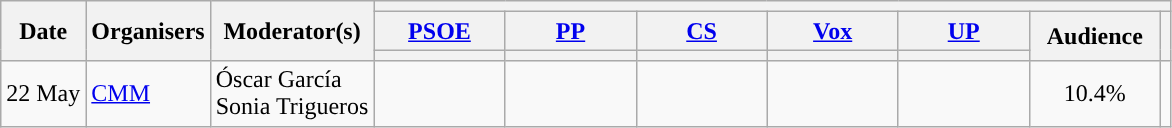<table class="wikitable" style="text-align:center;">
<tr>
<th rowspan="3">Date</th>
<th rowspan="3">Organisers</th>
<th rowspan="3">Moderator(s)</th>
<th colspan="8">  </th>
</tr>
<tr>
<th scope="col" style="width:5em;"><a href='#'>PSOE</a></th>
<th scope="col" style="width:5em;"><a href='#'>PP</a></th>
<th scope="col" style="width:5em;"><a href='#'>CS</a></th>
<th scope="col" style="width:5em;"><a href='#'>Vox</a></th>
<th scope="col" style="width:5em;"><a href='#'>UP</a></th>
<th rowspan="2" scope="col" style="width:5em;">Audience</th>
<th rowspan="2"></th>
</tr>
<tr>
<th style="color:inherit;background:"></th>
<th style="color:inherit;background:"></th>
<th style="color:inherit;background:"></th>
<th style="color:inherit;background:"></th>
<th style="color:inherit;background:"></th>
</tr>
<tr>
<td style="white-space:nowrap; text-align:left;">22 May</td>
<td style="white-space:nowrap; text-align:left;"><a href='#'>CMM</a></td>
<td style="white-space:nowrap; text-align:left;">Óscar García<br>Sonia Trigueros</td>
<td></td>
<td></td>
<td></td>
<td></td>
<td></td>
<td>10.4%<br></td>
<td><br></td>
</tr>
</table>
